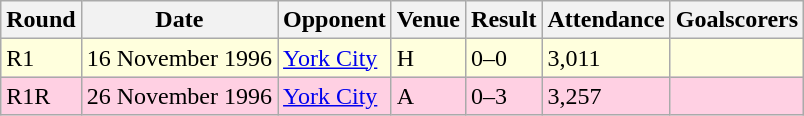<table class="wikitable">
<tr>
<th>Round</th>
<th>Date</th>
<th>Opponent</th>
<th>Venue</th>
<th>Result</th>
<th>Attendance</th>
<th>Goalscorers</th>
</tr>
<tr style="background:#ffd;">
<td>R1</td>
<td>16 November 1996</td>
<td><a href='#'>York City</a></td>
<td>H</td>
<td>0–0</td>
<td>3,011</td>
<td></td>
</tr>
<tr style="background:#ffd0e3;">
<td>R1R</td>
<td>26 November 1996</td>
<td><a href='#'>York City</a></td>
<td>A</td>
<td>0–3</td>
<td>3,257</td>
<td></td>
</tr>
</table>
